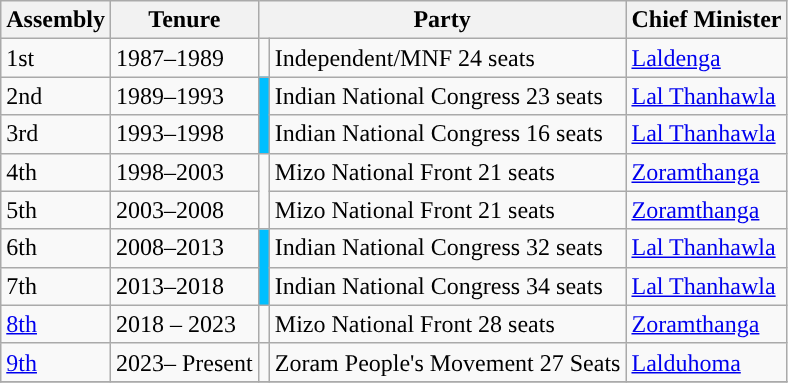<table class="wikitable">
<tr>
<th>Assembly</th>
<th>Tenure</th>
<th colspan="2">Party</th>
<th>Chief Minister</th>
</tr>
<tr>
<td>1st</td>
<td>1987–1989</td>
<td></td>
<td>Independent/MNF 24 seats</td>
<td><a href='#'>Laldenga</a></td>
</tr>
<tr>
<td>2nd</td>
<td>1989–1993</td>
<td rowspan=2 bgcolor=#00BFFF></td>
<td>Indian National Congress 23 seats</td>
<td><a href='#'>Lal Thanhawla</a></td>
</tr>
<tr>
<td>3rd</td>
<td>1993–1998</td>
<td>Indian National Congress 16 seats</td>
<td><a href='#'>Lal Thanhawla</a></td>
</tr>
<tr>
<td>4th</td>
<td>1998–2003</td>
<td rowspan=2></td>
<td>Mizo National Front 21 seats</td>
<td><a href='#'>Zoramthanga</a></td>
</tr>
<tr>
<td>5th</td>
<td>2003–2008</td>
<td>Mizo National Front 21 seats</td>
<td><a href='#'>Zoramthanga</a></td>
</tr>
<tr>
<td>6th</td>
<td>2008–2013</td>
<td rowspan="2" bgcolor=#00BFFF></td>
<td>Indian National Congress 32 seats</td>
<td><a href='#'>Lal Thanhawla</a></td>
</tr>
<tr>
<td>7th</td>
<td>2013–2018</td>
<td>Indian National Congress 34 seats</td>
<td><a href='#'>Lal Thanhawla</a></td>
</tr>
<tr>
<td><a href='#'>8th</a></td>
<td>2018 – 2023</td>
<td></td>
<td>Mizo National Front 28 seats</td>
<td><a href='#'>Zoramthanga</a></td>
</tr>
<tr>
<td><a href='#'>9th</a></td>
<td>2023– Present</td>
<td></td>
<td>Zoram People's Movement 27 Seats</td>
<td><a href='#'>Lalduhoma</a></td>
</tr>
<tr>
</tr>
</table>
